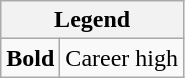<table class="wikitable mw-collapsible mw-collapsed">
<tr>
<th colspan="2">Legend</th>
</tr>
<tr>
<td><strong>Bold</strong></td>
<td>Career high</td>
</tr>
</table>
